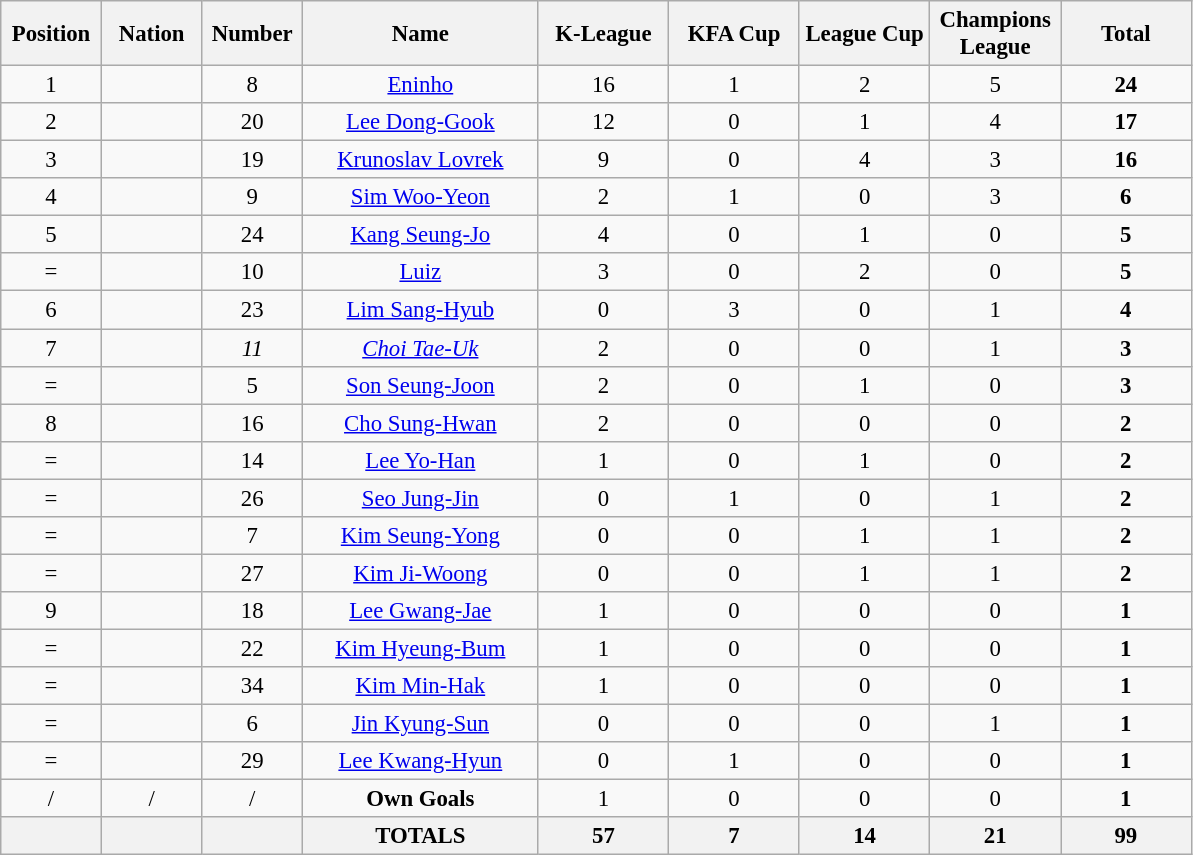<table class="wikitable" style="font-size: 95%; text-align: center;">
<tr>
<th width=60>Position</th>
<th width=60>Nation</th>
<th width=60>Number</th>
<th width=150>Name</th>
<th width=80>K-League</th>
<th width=80>KFA Cup</th>
<th width=80>League Cup</th>
<th width=80>Champions League</th>
<th width=80>Total</th>
</tr>
<tr>
<td>1</td>
<td></td>
<td>8</td>
<td><a href='#'>Eninho</a></td>
<td>16</td>
<td>1</td>
<td>2</td>
<td>5</td>
<td><strong>24</strong></td>
</tr>
<tr>
<td>2</td>
<td></td>
<td>20</td>
<td><a href='#'>Lee Dong-Gook</a></td>
<td>12</td>
<td>0</td>
<td>1</td>
<td>4</td>
<td><strong>17</strong></td>
</tr>
<tr>
<td>3</td>
<td></td>
<td>19</td>
<td><a href='#'>Krunoslav Lovrek</a></td>
<td>9</td>
<td>0</td>
<td>4</td>
<td>3</td>
<td><strong>16</strong></td>
</tr>
<tr>
<td>4</td>
<td></td>
<td>9</td>
<td><a href='#'>Sim Woo-Yeon</a></td>
<td>2</td>
<td>1</td>
<td>0</td>
<td>3</td>
<td><strong>6</strong></td>
</tr>
<tr>
<td>5</td>
<td></td>
<td>24</td>
<td><a href='#'>Kang Seung-Jo</a></td>
<td>4</td>
<td>0</td>
<td>1</td>
<td>0</td>
<td><strong>5</strong></td>
</tr>
<tr>
<td>=</td>
<td></td>
<td>10</td>
<td><a href='#'>Luiz</a></td>
<td>3</td>
<td>0</td>
<td>2</td>
<td>0</td>
<td><strong>5</strong></td>
</tr>
<tr>
<td>6</td>
<td></td>
<td>23</td>
<td><a href='#'>Lim Sang-Hyub</a></td>
<td>0</td>
<td>3</td>
<td>0</td>
<td>1</td>
<td><strong>4</strong></td>
</tr>
<tr>
<td>7</td>
<td></td>
<td><em>11</em></td>
<td><em><a href='#'>Choi Tae-Uk</a></em></td>
<td>2</td>
<td>0</td>
<td>0</td>
<td>1</td>
<td><strong>3</strong></td>
</tr>
<tr>
<td>=</td>
<td></td>
<td>5</td>
<td><a href='#'>Son Seung-Joon</a></td>
<td>2</td>
<td>0</td>
<td>1</td>
<td>0</td>
<td><strong>3</strong></td>
</tr>
<tr>
<td>8</td>
<td></td>
<td>16</td>
<td><a href='#'>Cho Sung-Hwan</a></td>
<td>2</td>
<td>0</td>
<td>0</td>
<td>0</td>
<td><strong>2</strong></td>
</tr>
<tr>
<td>=</td>
<td></td>
<td>14</td>
<td><a href='#'>Lee Yo-Han</a></td>
<td>1</td>
<td>0</td>
<td>1</td>
<td>0</td>
<td><strong>2</strong></td>
</tr>
<tr>
<td>=</td>
<td></td>
<td>26</td>
<td><a href='#'>Seo Jung-Jin</a></td>
<td>0</td>
<td>1</td>
<td>0</td>
<td>1</td>
<td><strong>2</strong></td>
</tr>
<tr>
<td>=</td>
<td></td>
<td>7</td>
<td><a href='#'>Kim Seung-Yong</a></td>
<td>0</td>
<td>0</td>
<td>1</td>
<td>1</td>
<td><strong>2</strong></td>
</tr>
<tr>
<td>=</td>
<td></td>
<td>27</td>
<td><a href='#'>Kim Ji-Woong</a></td>
<td>0</td>
<td>0</td>
<td>1</td>
<td>1</td>
<td><strong>2</strong></td>
</tr>
<tr>
<td>9</td>
<td></td>
<td>18</td>
<td><a href='#'>Lee Gwang-Jae</a></td>
<td>1</td>
<td>0</td>
<td>0</td>
<td>0</td>
<td><strong>1</strong></td>
</tr>
<tr>
<td>=</td>
<td></td>
<td>22</td>
<td><a href='#'>Kim Hyeung-Bum</a></td>
<td>1</td>
<td>0</td>
<td>0</td>
<td>0</td>
<td><strong>1</strong></td>
</tr>
<tr>
<td>=</td>
<td></td>
<td>34</td>
<td><a href='#'>Kim Min-Hak</a></td>
<td>1</td>
<td>0</td>
<td>0</td>
<td>0</td>
<td><strong>1</strong></td>
</tr>
<tr>
<td>=</td>
<td></td>
<td>6</td>
<td><a href='#'>Jin Kyung-Sun</a></td>
<td>0</td>
<td>0</td>
<td>0</td>
<td>1</td>
<td><strong>1</strong></td>
</tr>
<tr>
<td>=</td>
<td></td>
<td>29</td>
<td><a href='#'>Lee Kwang-Hyun</a></td>
<td>0</td>
<td>1</td>
<td>0</td>
<td>0</td>
<td><strong>1</strong></td>
</tr>
<tr>
<td>/</td>
<td>/</td>
<td>/</td>
<td><strong>Own Goals</strong></td>
<td>1</td>
<td>0</td>
<td>0</td>
<td>0</td>
<td><strong>1</strong></td>
</tr>
<tr>
<th></th>
<th></th>
<th></th>
<th>TOTALS</th>
<th>57</th>
<th>7</th>
<th>14</th>
<th>21</th>
<th>99</th>
</tr>
</table>
